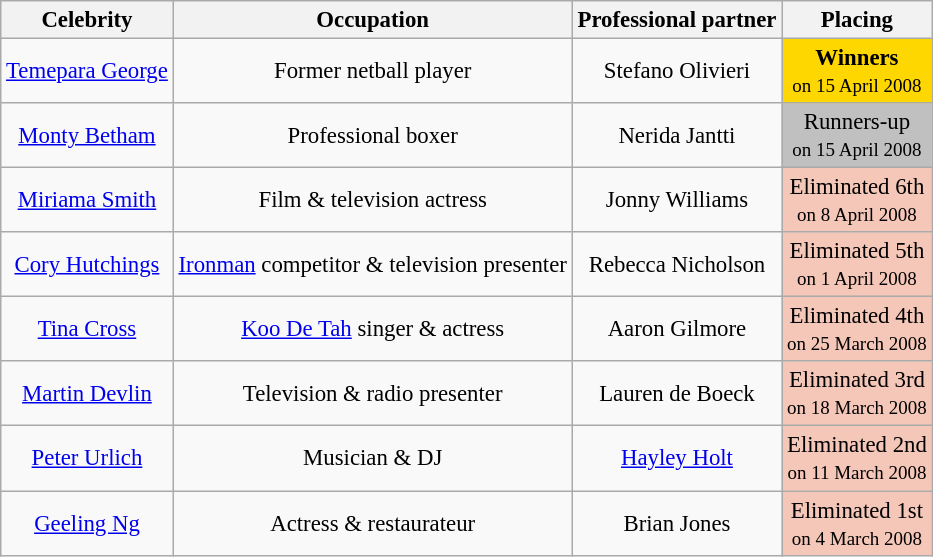<table class= "wikitable" align=center border="2" cellpadding="3" cellspacing="0" style="text-align:center; font-size:95%">
<tr>
<th>Celebrity</th>
<th>Occupation</th>
<th>Professional partner</th>
<th>Placing</th>
</tr>
<tr>
<td><a href='#'>Temepara George</a></td>
<td>Former netball player</td>
<td>Stefano Olivieri</td>
<td bgcolor="gold"><strong>Winners</strong><br><small>on 15 April 2008</small></td></td>
</tr>
<tr>
<td><a href='#'>Monty Betham</a></td>
<td>Professional boxer</td>
<td>Nerida Jantti</td>
<td bgcolor="silver">Runners-up<br><small>on 15 April 2008</small></td></td>
</tr>
<tr>
<td><a href='#'>Miriama Smith</a></td>
<td>Film & television actress</td>
<td>Jonny Williams</td>
<td bgcolor="#F4C7B8">Eliminated 6th<br><small>on 8 April 2008</small></td></td>
</tr>
<tr>
<td><a href='#'>Cory Hutchings</a></td>
<td><a href='#'>Ironman</a> competitor & television presenter</td>
<td>Rebecca Nicholson</td>
<td bgcolor="#F4C7B8">Eliminated 5th<br><small>on 1 April 2008</small></td></td>
</tr>
<tr>
<td><a href='#'>Tina Cross</a></td>
<td><a href='#'>Koo De Tah</a> singer & actress</td>
<td>Aaron Gilmore</td>
<td bgcolor="#F4C7B8">Eliminated 4th<br><small>on 25 March 2008</small></td></td>
</tr>
<tr>
<td><a href='#'>Martin Devlin</a></td>
<td>Television & radio presenter</td>
<td>Lauren de Boeck</td>
<td bgcolor="#F4C7B8">Eliminated 3rd<br><small>on 18 March 2008</small></td></td>
</tr>
<tr>
<td><a href='#'>Peter Urlich</a></td>
<td>Musician & DJ</td>
<td><a href='#'>Hayley Holt</a></td>
<td bgcolor="#F4C7B8">Eliminated 2nd<br><small>on 11 March 2008</small></td></td>
</tr>
<tr>
<td><a href='#'>Geeling Ng</a></td>
<td>Actress & restaurateur</td>
<td>Brian Jones</td>
<td bgcolor="#F4C7B8">Eliminated 1st<br><small>on 4 March 2008</small></td></td>
</tr>
</table>
